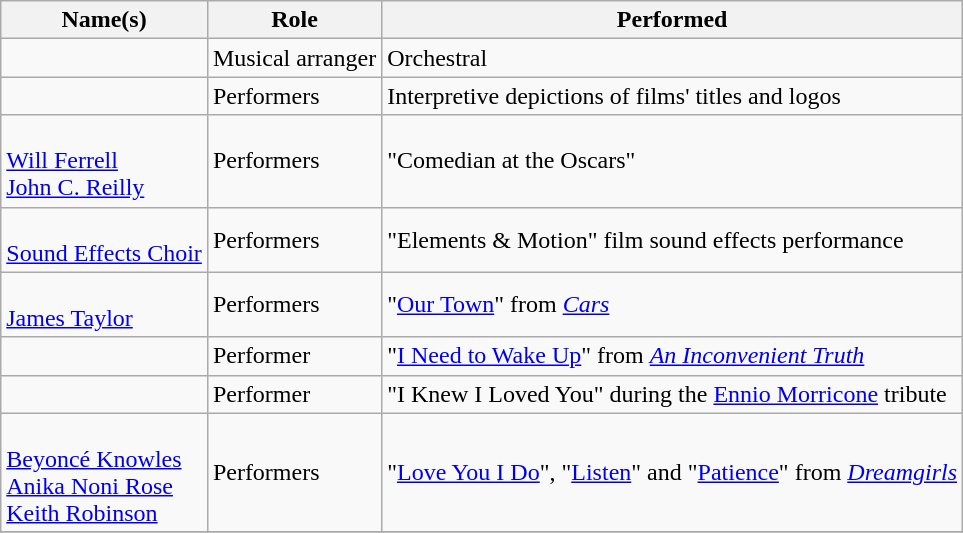<table class="wikitable sortable">
<tr>
<th>Name(s)</th>
<th>Role</th>
<th>Performed</th>
</tr>
<tr>
<td></td>
<td>Musical arranger</td>
<td>Orchestral</td>
</tr>
<tr>
<td></td>
<td>Performers</td>
<td>Interpretive depictions of films' titles and logos</td>
</tr>
<tr>
<td><br><a href='#'>Will Ferrell</a><br><a href='#'>John C. Reilly</a></td>
<td>Performers</td>
<td>"Comedian at the Oscars"</td>
</tr>
<tr>
<td><br><a href='#'>Sound Effects Choir</a></td>
<td>Performers</td>
<td>"Elements & Motion" film sound effects performance</td>
</tr>
<tr>
<td><br><a href='#'>James Taylor</a></td>
<td>Performers</td>
<td>"<a href='#'>Our Town</a>" from <em><a href='#'>Cars</a></em></td>
</tr>
<tr>
<td></td>
<td>Performer</td>
<td>"<a href='#'>I Need to Wake Up</a>" from <em><a href='#'>An Inconvenient Truth</a></em></td>
</tr>
<tr>
<td></td>
<td>Performer</td>
<td>"I Knew I Loved You" during the <a href='#'>Ennio Morricone</a> tribute</td>
</tr>
<tr>
<td><br><a href='#'>Beyoncé Knowles</a><br> <a href='#'>Anika Noni Rose</a> <br> <a href='#'>Keith Robinson</a></td>
<td>Performers</td>
<td>"<a href='#'>Love You I Do</a>", "<a href='#'>Listen</a>" and "<a href='#'>Patience</a>" from <em><a href='#'>Dreamgirls</a></em></td>
</tr>
<tr>
</tr>
</table>
